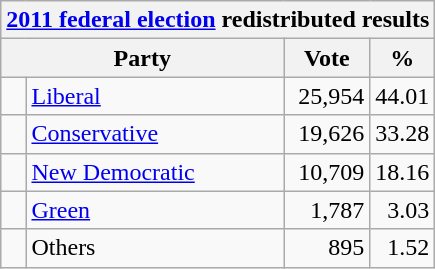<table class="wikitable">
<tr>
<th colspan="4"><a href='#'>2011 federal election</a> redistributed results</th>
</tr>
<tr>
<th bgcolor="#DDDDFF" width="130px" colspan="2">Party</th>
<th bgcolor="#DDDDFF" width="50px">Vote</th>
<th bgcolor="#DDDDFF" width="30px">%</th>
</tr>
<tr>
<td> </td>
<td><a href='#'>Liberal</a></td>
<td align=right>25,954</td>
<td align=right>44.01</td>
</tr>
<tr>
<td> </td>
<td><a href='#'>Conservative</a></td>
<td align=right>19,626</td>
<td align=right>33.28</td>
</tr>
<tr>
<td> </td>
<td><a href='#'>New Democratic</a></td>
<td align=right>10,709</td>
<td align=right>18.16</td>
</tr>
<tr>
<td> </td>
<td><a href='#'>Green</a></td>
<td align=right>1,787</td>
<td align=right>3.03</td>
</tr>
<tr>
<td> </td>
<td>Others</td>
<td align=right>895</td>
<td align=right>1.52</td>
</tr>
</table>
